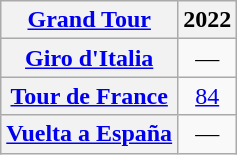<table class="wikitable plainrowheaders">
<tr>
<th scope="col"><a href='#'>Grand Tour</a></th>
<th scope="col">2022</th>
</tr>
<tr style="text-align:center;">
<th scope="row"> <a href='#'>Giro d'Italia</a></th>
<td>—</td>
</tr>
<tr style="text-align:center;">
<th scope="row"> <a href='#'>Tour de France</a></th>
<td><a href='#'>84</a></td>
</tr>
<tr style="text-align:center;">
<th scope="row"> <a href='#'>Vuelta a España</a></th>
<td>—</td>
</tr>
</table>
